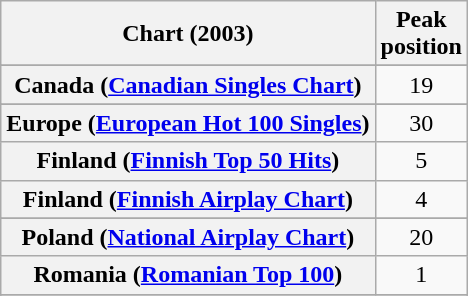<table class="wikitable sortable plainrowheaders" style="text-align:center">
<tr>
<th scope="col">Chart (2003)</th>
<th scope="col">Peak<br>position</th>
</tr>
<tr>
</tr>
<tr>
</tr>
<tr>
</tr>
<tr>
</tr>
<tr>
<th scope="row">Canada (<a href='#'>Canadian Singles Chart</a>)</th>
<td>19</td>
</tr>
<tr>
</tr>
<tr>
<th scope="row">Europe (<a href='#'>European Hot 100 Singles</a>)</th>
<td>30</td>
</tr>
<tr>
<th scope="row">Finland (<a href='#'>Finnish Top 50 Hits</a>)</th>
<td>5</td>
</tr>
<tr>
<th scope="row">Finland (<a href='#'>Finnish Airplay Chart</a>)</th>
<td>4</td>
</tr>
<tr>
</tr>
<tr>
</tr>
<tr>
</tr>
<tr>
</tr>
<tr>
</tr>
<tr>
</tr>
<tr>
</tr>
<tr>
<th scope="row">Poland (<a href='#'>National Airplay Chart</a>)</th>
<td>20</td>
</tr>
<tr>
<th scope="row">Romania (<a href='#'>Romanian Top 100</a>)</th>
<td>1</td>
</tr>
<tr>
</tr>
<tr>
</tr>
<tr>
</tr>
<tr>
</tr>
<tr>
</tr>
<tr>
</tr>
<tr>
</tr>
</table>
